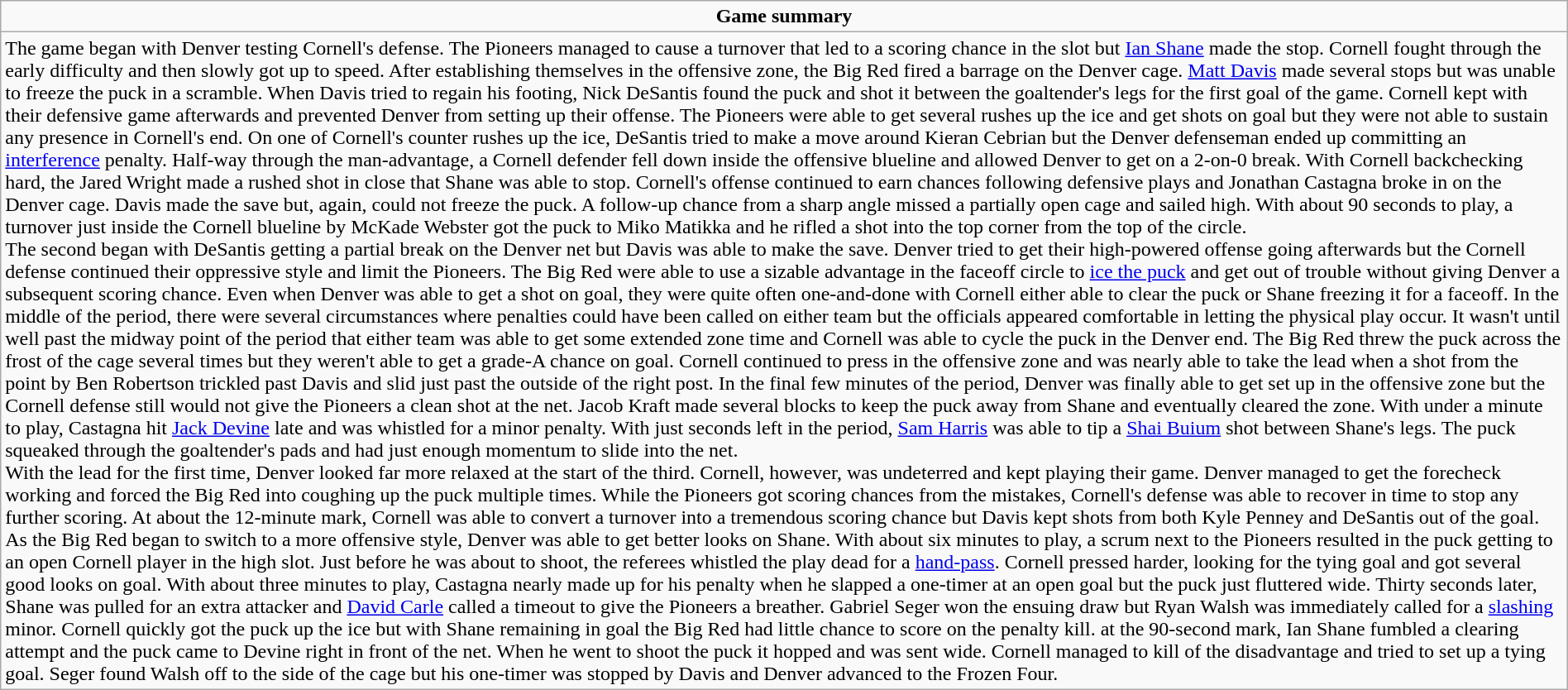<table role="presentation" class="wikitable mw-collapsible autocollapse" width=100%>
<tr>
<td align=center><strong>Game summary</strong></td>
</tr>
<tr>
<td>The game began with Denver testing Cornell's defense. The Pioneers managed to cause a turnover that led to a scoring chance in the slot but <a href='#'>Ian Shane</a> made the stop. Cornell fought through the early difficulty and then slowly got up to speed. After establishing themselves in the offensive zone, the Big Red fired a barrage on the Denver cage. <a href='#'>Matt Davis</a> made several stops but was unable to freeze the puck in a scramble. When Davis tried to regain his footing, Nick DeSantis found the puck and shot it between the goaltender's legs for the first goal of the game. Cornell kept with their defensive game afterwards and prevented Denver from setting up their offense. The Pioneers were able to get several rushes up the ice and get shots on goal but they were not able to sustain any presence in Cornell's end. On one of Cornell's counter rushes up the ice, DeSantis tried to make a move around Kieran Cebrian but the Denver defenseman ended up committing an <a href='#'>interference</a> penalty. Half-way through the man-advantage, a Cornell defender fell down inside the offensive blueline and allowed Denver to get on a 2-on-0 break. With Cornell backchecking hard, the Jared Wright made a rushed shot in close that Shane was able to stop. Cornell's offense continued to earn chances following defensive plays and Jonathan Castagna broke in on the Denver cage. Davis made the save but, again, could not freeze the puck. A follow-up chance from a sharp angle missed a partially open cage and sailed high. With about 90 seconds to play, a turnover just inside the Cornell blueline by McKade Webster got the puck to Miko Matikka and he rifled a shot into the top corner from the top of the circle.<br>The second began with DeSantis getting a partial break on the Denver net but Davis was able to make the save. Denver tried to get their high-powered offense going afterwards but the Cornell defense continued their oppressive style and limit the Pioneers. The Big Red were able to use a sizable advantage in the faceoff circle to <a href='#'>ice the puck</a> and get out of trouble without giving Denver a subsequent scoring chance. Even when Denver was able to get a shot on goal, they were quite often one-and-done with Cornell either able to clear the puck or Shane freezing it for a faceoff. In the middle of the period, there were several circumstances where penalties could have been called on either team but the officials appeared comfortable in letting the physical play occur. It wasn't until well past the midway point of the period that either team was able to get some extended zone time and Cornell was able to cycle the puck in the Denver end. The Big Red threw the puck across the frost of the cage several times but they weren't able to get a grade-A chance on goal. Cornell continued to press in the offensive zone and was nearly able to take the lead when a shot from the point by Ben Robertson trickled past Davis and slid just past the outside of the right post. In the final few minutes of the period, Denver was finally able to get set up in the offensive zone but the Cornell defense still would not give the Pioneers a clean shot at the net. Jacob Kraft made several blocks to keep the puck away from Shane and eventually cleared the zone. With under a minute to play, Castagna hit <a href='#'>Jack Devine</a> late and was whistled for a minor penalty. With just seconds left in the period, <a href='#'>Sam Harris</a> was able to tip a <a href='#'>Shai Buium</a> shot between Shane's legs. The puck squeaked through the goaltender's pads and had just enough momentum to slide into the net.<br>With the lead for the first time, Denver looked far more relaxed at the start of the third. Cornell, however, was undeterred and kept playing their game. Denver managed to get the forecheck working and forced the Big Red into coughing up the puck multiple times. While the Pioneers got scoring chances from the mistakes, Cornell's defense was able to recover in time to stop any further scoring. At about the 12-minute mark, Cornell was able to convert a turnover into a tremendous scoring chance but Davis kept shots from both Kyle Penney and DeSantis out of the goal. As the Big Red began to switch to a more offensive style, Denver was able to get better looks on Shane. With about six minutes to play, a scrum next to the Pioneers resulted in the puck getting to an open Cornell player in the high slot. Just before he was about to shoot, the referees whistled the play dead for a <a href='#'>hand-pass</a>. Cornell pressed harder, looking for the tying goal and got several good looks on goal. With about three minutes to play, Castagna nearly made up for his penalty when he slapped a one-timer at an open goal but the puck just fluttered wide. Thirty seconds later, Shane was pulled for an extra attacker and <a href='#'>David Carle</a> called a timeout to give the Pioneers a breather. Gabriel Seger won the ensuing draw but Ryan Walsh was immediately called for a <a href='#'>slashing</a> minor. Cornell quickly got the puck up the ice but with Shane remaining in goal the Big Red had little chance to score on the penalty kill. at the 90-second mark, Ian Shane fumbled a clearing attempt and the puck came to Devine right in front of the net. When he went to shoot the puck it hopped and was sent wide. Cornell managed to kill of the disadvantage and tried to set up a tying goal. Seger found Walsh off to the side of the cage but his one-timer was stopped by Davis and Denver advanced to the Frozen Four.</td>
</tr>
</table>
